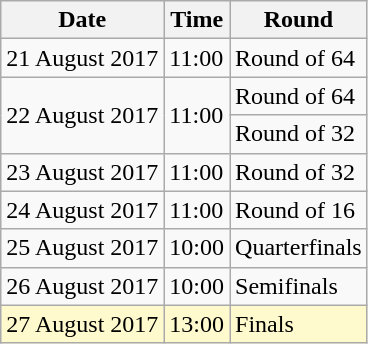<table class="wikitable">
<tr>
<th>Date</th>
<th>Time</th>
<th>Round</th>
</tr>
<tr>
<td>21 August 2017</td>
<td>11:00</td>
<td>Round of 64</td>
</tr>
<tr>
<td rowspan=2>22 August 2017</td>
<td rowspan=2>11:00</td>
<td>Round of 64</td>
</tr>
<tr>
<td>Round of 32</td>
</tr>
<tr>
<td>23 August 2017</td>
<td>11:00</td>
<td>Round of 32</td>
</tr>
<tr>
<td>24 August 2017</td>
<td>11:00</td>
<td>Round of 16</td>
</tr>
<tr>
<td>25 August 2017</td>
<td>10:00</td>
<td>Quarterfinals</td>
</tr>
<tr>
<td>26 August 2017</td>
<td>10:00</td>
<td>Semifinals</td>
</tr>
<tr bgcolor=lemonchiffon>
<td>27 August 2017</td>
<td>13:00</td>
<td>Finals</td>
</tr>
</table>
